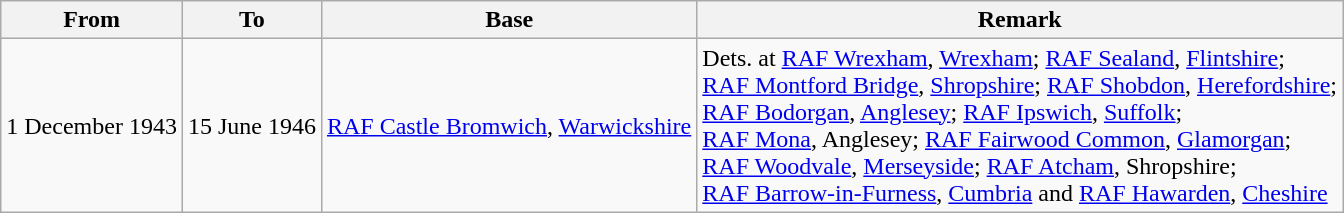<table class="wikitable">
<tr>
<th>From</th>
<th>To</th>
<th>Base</th>
<th>Remark</th>
</tr>
<tr>
<td>1 December 1943</td>
<td>15 June 1946</td>
<td><a href='#'>RAF Castle Bromwich</a>, <a href='#'>Warwickshire</a></td>
<td>Dets. at <a href='#'>RAF Wrexham</a>, <a href='#'>Wrexham</a>; <a href='#'>RAF Sealand</a>, <a href='#'>Flintshire</a>;<br> <a href='#'>RAF Montford Bridge</a>, <a href='#'>Shropshire</a>; <a href='#'>RAF Shobdon</a>, <a href='#'>Herefordshire</a>;<br> <a href='#'>RAF Bodorgan</a>, <a href='#'>Anglesey</a>; <a href='#'>RAF Ipswich</a>, <a href='#'>Suffolk</a>;<br> <a href='#'>RAF Mona</a>, Anglesey; <a href='#'>RAF Fairwood Common</a>, <a href='#'>Glamorgan</a>;<br> <a href='#'>RAF Woodvale</a>, <a href='#'>Merseyside</a>; <a href='#'>RAF Atcham</a>, Shropshire;<br> <a href='#'>RAF Barrow-in-Furness</a>, <a href='#'>Cumbria</a> and <a href='#'>RAF Hawarden</a>, <a href='#'>Cheshire</a></td>
</tr>
</table>
